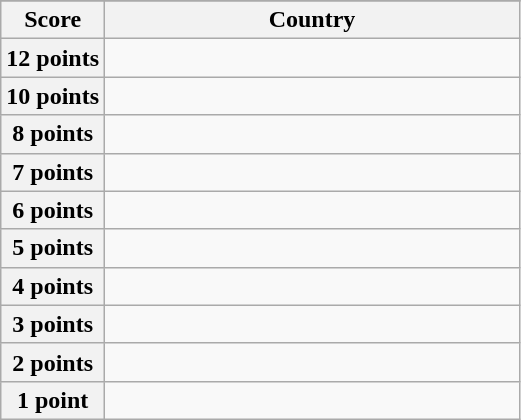<table class="wikitable">
<tr>
</tr>
<tr>
<th scope="col" width="20%">Score</th>
<th scope="col">Country</th>
</tr>
<tr>
<th scope="row">12 points</th>
<td></td>
</tr>
<tr>
<th scope="row">10 points</th>
<td></td>
</tr>
<tr>
<th scope="row">8 points</th>
<td></td>
</tr>
<tr>
<th scope="row">7 points</th>
<td></td>
</tr>
<tr>
<th scope="row">6 points</th>
<td></td>
</tr>
<tr>
<th scope="row">5 points</th>
<td></td>
</tr>
<tr>
<th scope="row">4 points</th>
<td></td>
</tr>
<tr>
<th scope="row">3 points</th>
<td></td>
</tr>
<tr>
<th scope="row">2 points</th>
<td></td>
</tr>
<tr>
<th scope="row">1 point</th>
<td></td>
</tr>
</table>
